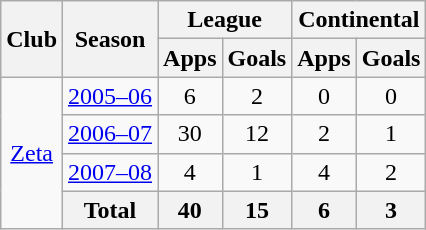<table class="wikitable" style="text-align:center">
<tr>
<th rowspan="2">Club</th>
<th rowspan="2">Season</th>
<th colspan="2">League</th>
<th colspan="2">Continental</th>
</tr>
<tr>
<th>Apps</th>
<th>Goals</th>
<th>Apps</th>
<th>Goals</th>
</tr>
<tr>
<td rowspan="4"><a href='#'>Zeta</a></td>
<td><a href='#'>2005–06</a></td>
<td>6</td>
<td>2</td>
<td>0</td>
<td>0</td>
</tr>
<tr>
<td><a href='#'>2006–07</a></td>
<td>30</td>
<td>12</td>
<td>2</td>
<td>1</td>
</tr>
<tr>
<td><a href='#'>2007–08</a></td>
<td>4</td>
<td>1</td>
<td>4</td>
<td>2</td>
</tr>
<tr>
<th>Total</th>
<th>40</th>
<th>15</th>
<th>6</th>
<th>3</th>
</tr>
</table>
